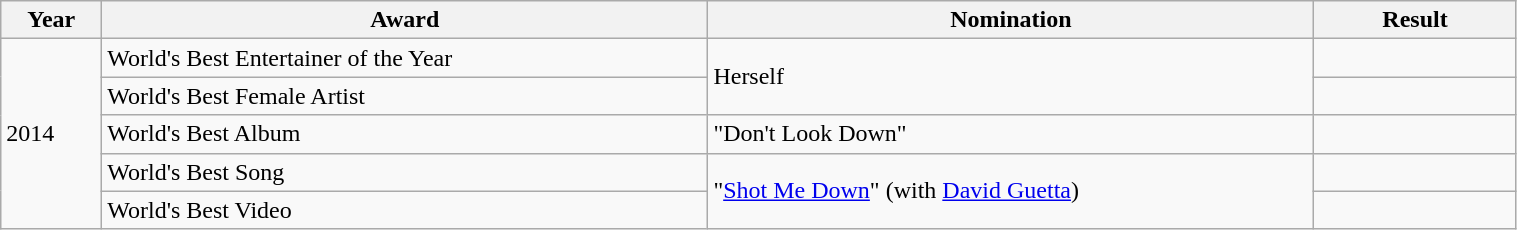<table class="wikitable" style="width:80%;">
<tr>
<th width=5%>Year</th>
<th style="width:30%;">Award</th>
<th style="width:30%;">Nomination</th>
<th style="width:10%;">Result</th>
</tr>
<tr>
<td rowspan="5">2014</td>
<td>World's Best Entertainer of the Year</td>
<td rowspan="2">Herself</td>
<td></td>
</tr>
<tr>
<td>World's Best Female Artist</td>
<td></td>
</tr>
<tr>
<td>World's Best Album</td>
<td>"Don't Look Down"</td>
<td></td>
</tr>
<tr>
<td>World's Best Song</td>
<td rowspan="2">"<a href='#'>Shot Me Down</a>" (with <a href='#'>David Guetta</a>)</td>
<td></td>
</tr>
<tr>
<td>World's Best Video</td>
<td></td>
</tr>
</table>
